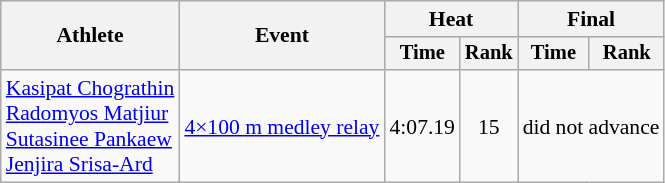<table class=wikitable style="font-size:90%">
<tr>
<th rowspan="2">Athlete</th>
<th rowspan="2">Event</th>
<th colspan="2">Heat</th>
<th colspan="2">Final</th>
</tr>
<tr style="font-size:95%">
<th>Time</th>
<th>Rank</th>
<th>Time</th>
<th>Rank</th>
</tr>
<tr align=center>
<td align=left><a href='#'>Kasipat Chograthin</a><br><a href='#'>Radomyos Matjiur</a><br><a href='#'>Sutasinee Pankaew</a><br><a href='#'>Jenjira Srisa-Ard</a></td>
<td align=left><a href='#'>4×100 m medley relay</a></td>
<td>4:07.19</td>
<td>15</td>
<td colspan=2>did not advance</td>
</tr>
</table>
